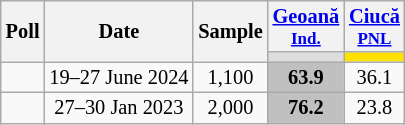<table class="wikitable sortable" style="text-align:center;font-size:85%;line-height:14px;">
<tr>
<th rowspan="2">Poll</th>
<th rowspan="2">Date</th>
<th rowspan="2" style="width:35px;">Sample</th>
<th class="unsortable" style="width:20px;"><a href='#'>Geoană</a><br><small><a href='#'>Ind.</a></small></th>
<th class="unsortable" style="width:20px;"><a href='#'>Ciucă</a><br><small><a href='#'>PNL</a></small></th>
</tr>
<tr>
<th style="background:#DDDDDD; "></th>
<th style="background:#ffe101; "></th>
</tr>
<tr>
<td></td>
<td>19–27 June 2024</td>
<td>1,100</td>
<td style="background:#C0C0C0"><strong>63.9</strong></td>
<td>36.1</td>
</tr>
<tr>
<td></td>
<td>27–30 Jan 2023</td>
<td>2,000</td>
<td style="background:#C0C0C0"><strong>76.2</strong></td>
<td>23.8</td>
</tr>
</table>
